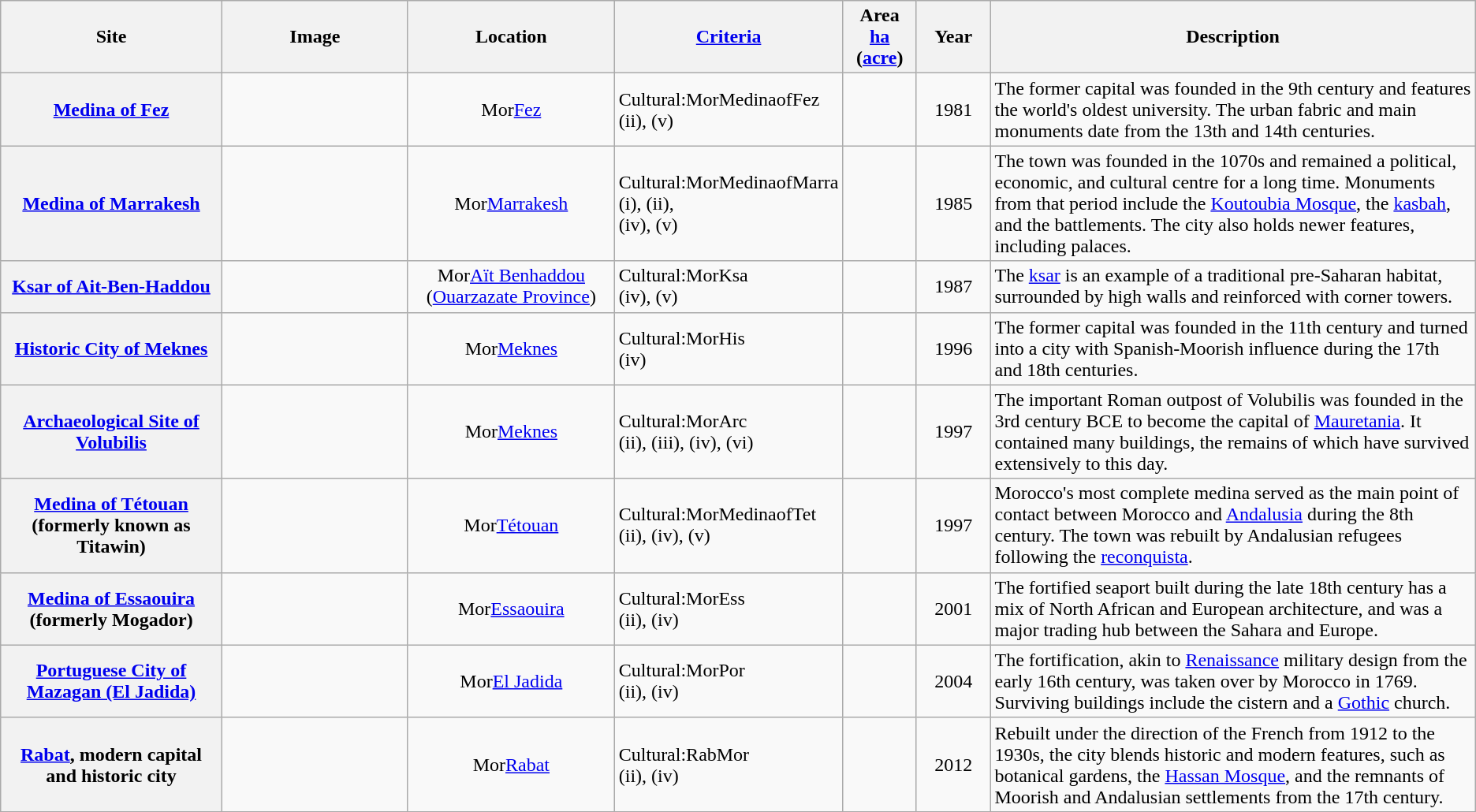<table class="wikitable sortable">
<tr>
<th scope="col" style="width:15%;">Site</th>
<th scope="col" class="unsortable" style="width:150px;">Image</th>
<th scope="col" style="width:14%;">Location</th>
<th scope="row" style="width:5%;"><a href='#'>Criteria</a></th>
<th scope="col" style="width:5%;">Area<br><a href='#'>ha</a> (<a href='#'>acre</a>)<br></th>
<th scope="col" style="width:5%;">Year</th>
<th scope="col" class="unsortable">Description</th>
</tr>
<tr>
<th scope="row"><a href='#'>Medina of Fez</a></th>
<td align="center"></td>
<td align="center"><span>Mor</span><a href='#'>Fez</a></td>
<td>Cultural:<span>MorMedinaofFez</span><br>(ii), (v)</td>
<td align="center"></td>
<td align="center">1981</td>
<td>The former capital was founded in the 9th century and features the world's oldest university. The urban fabric and main monuments date from the 13th and 14th centuries.</td>
</tr>
<tr>
<th scope="row"><a href='#'>Medina of Marrakesh</a></th>
<td align=center></td>
<td align="center"><span>Mor</span><a href='#'>Marrakesh</a></td>
<td>Cultural:<span>MorMedinaofMarra</span><br>(i), (ii),<br>(iv), (v)</td>
<td align="center"></td>
<td align="center">1985</td>
<td>The town was founded in the 1070s and remained a political, economic, and cultural centre for a long time. Monuments from that period include the <a href='#'>Koutoubia Mosque</a>, the <a href='#'>kasbah</a>, and the battlements. The city also holds newer features, including palaces.</td>
</tr>
<tr>
<th scope="row"><a href='#'>Ksar of Ait-Ben-Haddou</a></th>
<td></td>
<td align="center"><span>Mor</span><a href='#'>Aït Benhaddou</a> <br> (<a href='#'>Ouarzazate Province</a>)</td>
<td>Cultural:<span>MorKsa</span><br>(iv), (v)</td>
<td align="center"></td>
<td align="center">1987</td>
<td>The <a href='#'>ksar</a> is an example of a traditional pre-Saharan habitat, surrounded by high walls and reinforced with corner towers.</td>
</tr>
<tr>
<th scope="row"><a href='#'>Historic City of Meknes</a></th>
<td></td>
<td align="center"><span>Mor</span><a href='#'>Meknes</a></td>
<td>Cultural:<span>MorHis</span><br>(iv)</td>
<td align="center"></td>
<td align="center">1996</td>
<td>The former capital was founded in the 11th century and turned into a city with Spanish-Moorish influence during the 17th and 18th centuries.</td>
</tr>
<tr>
<th scope="row"><a href='#'>Archaeological Site of Volubilis</a></th>
<td></td>
<td align="center"><span>Mor</span><a href='#'>Meknes</a></td>
<td>Cultural:<span>MorArc</span><br>(ii), (iii), (iv), (vi)</td>
<td align="center"></td>
<td align="center">1997</td>
<td>The important Roman outpost of Volubilis was founded in the 3rd century BCE to become the capital of <a href='#'>Mauretania</a>. It contained many buildings, the remains of which have survived extensively to this day.</td>
</tr>
<tr>
<th scope="row"><a href='#'>Medina of Tétouan</a> (formerly known as Titawin)</th>
<td></td>
<td align="center"><span>Mor</span><a href='#'>Tétouan</a></td>
<td>Cultural:<span>MorMedinaofTet</span><br>(ii), (iv), (v)</td>
<td align="center"></td>
<td align="center">1997</td>
<td>Morocco's most complete medina served as the main point of contact between Morocco and <a href='#'>Andalusia</a> during the 8th century. The town was rebuilt by Andalusian refugees following the <a href='#'>reconquista</a>.</td>
</tr>
<tr>
<th scope="row"><a href='#'>Medina of Essaouira</a> (formerly Mogador)</th>
<td align=center></td>
<td align="center"><span>Mor</span><a href='#'>Essaouira</a></td>
<td>Cultural:<span>MorEss</span><br>(ii), (iv)</td>
<td align="center"></td>
<td align="center">2001</td>
<td>The fortified seaport built during the late 18th century has a mix of North African and European architecture, and was a major trading hub between the Sahara and Europe.</td>
</tr>
<tr>
<th scope="row"><a href='#'>Portuguese City of Mazagan (El Jadida)</a></th>
<td></td>
<td align="center"><span>Mor</span><a href='#'>El Jadida</a></td>
<td>Cultural:<span>MorPor</span><br>(ii), (iv)</td>
<td align="center"></td>
<td align="center">2004</td>
<td>The fortification, akin to <a href='#'>Renaissance</a> military design from the early 16th century, was taken over by Morocco in 1769. Surviving buildings include the cistern and a <a href='#'>Gothic</a> church.</td>
</tr>
<tr>
<th scope="row"><a href='#'>Rabat</a>, modern capital and historic city</th>
<td align=center></td>
<td align="center"><span>Mor</span><a href='#'>Rabat</a></td>
<td>Cultural:<span>RabMor</span><br>(ii), (iv)</td>
<td align="center"></td>
<td align="center">2012</td>
<td>Rebuilt under the direction of the French from 1912 to the 1930s, the city blends historic and modern features, such as botanical gardens, the <a href='#'>Hassan Mosque</a>, and the remnants of Moorish and Andalusian settlements from the 17th century.</td>
</tr>
<tr>
</tr>
</table>
